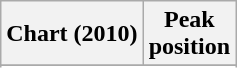<table class="wikitable sortable plainrowheaders" style="text-align:center">
<tr>
<th scope="col">Chart (2010)</th>
<th scope="col">Peak<br>position</th>
</tr>
<tr>
</tr>
<tr>
</tr>
</table>
